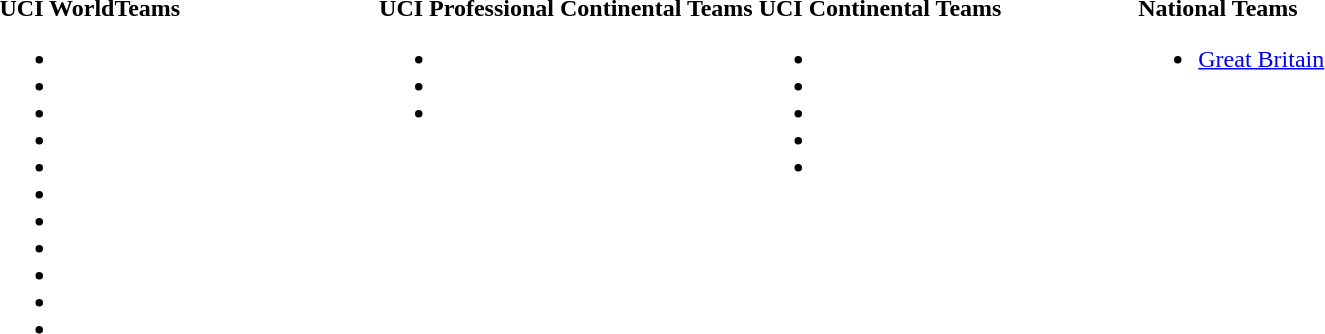<table>
<tr>
<td style="vertical-align:top; width:25%;"><strong>UCI WorldTeams</strong><br><ul><li></li><li></li><li></li><li></li><li></li><li></li><li></li><li></li><li></li><li></li><li></li></ul></td>
<td style="vertical-align:top; width:25%;"><strong>UCI Professional Continental Teams</strong><br><ul><li></li><li></li><li></li></ul></td>
<td style="vertical-align:top; width:25%;"><strong>UCI Continental Teams</strong><br><ul><li></li><li></li><li></li><li></li><li></li></ul></td>
<td style="vertical-align:top; width:25%;"><strong>National Teams</strong><br><ul><li><a href='#'>Great Britain</a></li></ul></td>
</tr>
</table>
